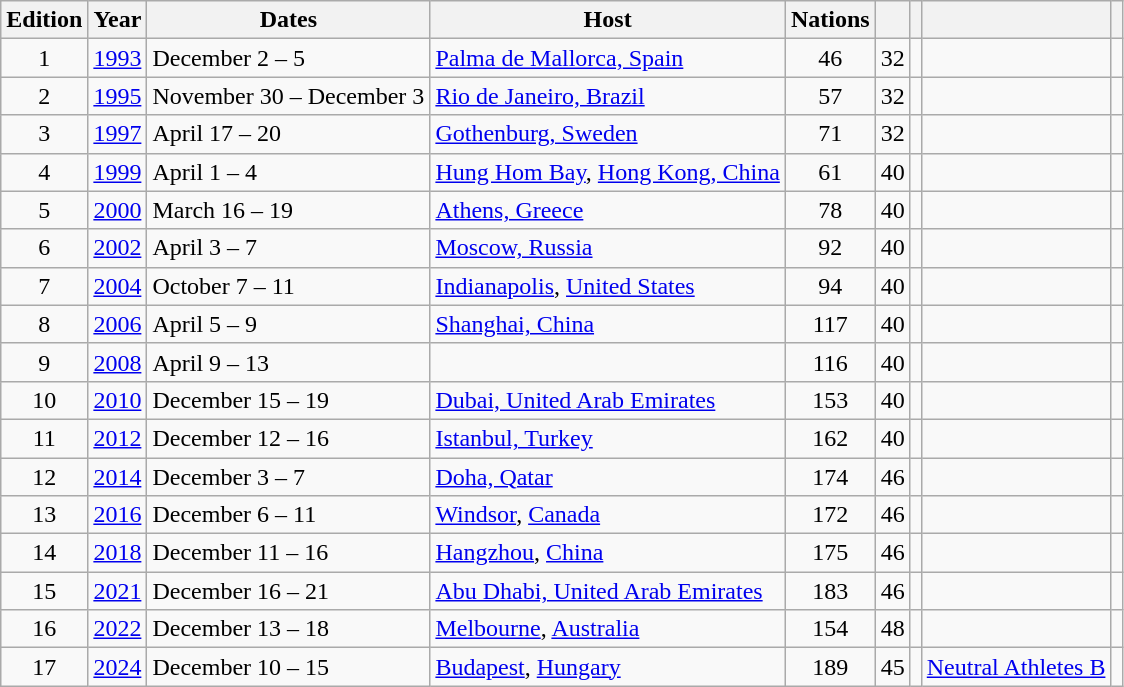<table class="wikitable" style=font-size:100%;>
<tr>
<th>Edition</th>
<th>Year</th>
<th>Dates</th>
<th>Host</th>
<th>Nations</th>
<th></th>
<th></th>
<th></th>
<th></th>
</tr>
<tr>
<td align=center>1</td>
<td align=center><a href='#'>1993</a></td>
<td>December 2 – 5</td>
<td> <a href='#'>Palma de Mallorca, Spain</a></td>
<td align=center>46</td>
<td align=center>32</td>
<td></td>
<td></td>
<td></td>
</tr>
<tr>
<td align=center>2</td>
<td align=center><a href='#'>1995</a></td>
<td>November 30 – December 3</td>
<td> <a href='#'>Rio de Janeiro, Brazil</a></td>
<td align=center>57</td>
<td align=center>32</td>
<td></td>
<td></td>
<td></td>
</tr>
<tr>
<td align=center>3</td>
<td align=center><a href='#'>1997</a></td>
<td>April 17 – 20</td>
<td> <a href='#'>Gothenburg, Sweden</a></td>
<td align=center>71</td>
<td align=center>32</td>
<td></td>
<td></td>
<td></td>
</tr>
<tr>
<td align=center>4</td>
<td align=center><a href='#'>1999</a></td>
<td>April 1 – 4</td>
<td> <a href='#'>Hung Hom Bay</a>, <a href='#'>Hong Kong, China</a></td>
<td align=center>61</td>
<td align=center>40</td>
<td></td>
<td></td>
<td></td>
</tr>
<tr>
<td align=center>5</td>
<td align=center><a href='#'>2000</a></td>
<td>March 16 – 19</td>
<td> <a href='#'>Athens, Greece</a></td>
<td align=center>78</td>
<td align=center>40</td>
<td></td>
<td></td>
<td></td>
</tr>
<tr>
<td align=center>6</td>
<td align=center><a href='#'>2002</a></td>
<td>April 3 – 7</td>
<td> <a href='#'>Moscow, Russia</a></td>
<td align=center>92</td>
<td align=center>40</td>
<td></td>
<td></td>
<td></td>
</tr>
<tr>
<td align=center>7</td>
<td align=center><a href='#'>2004</a></td>
<td>October 7 – 11</td>
<td> <a href='#'>Indianapolis</a>, <a href='#'>United States</a></td>
<td align=center>94</td>
<td align=center>40</td>
<td></td>
<td></td>
<td></td>
</tr>
<tr>
<td align=center>8</td>
<td align=center><a href='#'>2006</a></td>
<td>April 5 – 9</td>
<td> <a href='#'>Shanghai, China</a></td>
<td align=center>117</td>
<td align=center>40</td>
<td></td>
<td></td>
<td></td>
</tr>
<tr>
<td align=center>9</td>
<td align=center><a href='#'>2008</a></td>
<td>April 9 – 13</td>
<td></td>
<td align=center>116</td>
<td align=center>40</td>
<td></td>
<td></td>
<td></td>
</tr>
<tr>
<td align=center>10</td>
<td align=center><a href='#'>2010</a></td>
<td>December 15 – 19</td>
<td> <a href='#'>Dubai, United Arab Emirates</a></td>
<td align=center>153</td>
<td align=center>40</td>
<td></td>
<td></td>
<td></td>
</tr>
<tr>
<td align=center>11</td>
<td align=center><a href='#'>2012</a></td>
<td>December 12 – 16</td>
<td> <a href='#'>Istanbul, Turkey</a></td>
<td align=center>162</td>
<td align=center>40</td>
<td></td>
<td></td>
<td></td>
</tr>
<tr>
<td align=center>12</td>
<td align=center><a href='#'>2014</a></td>
<td>December 3 – 7</td>
<td> <a href='#'>Doha, Qatar</a></td>
<td align=center>174</td>
<td align=center>46</td>
<td></td>
<td></td>
<td></td>
</tr>
<tr>
<td align=center>13</td>
<td align=center><a href='#'>2016</a></td>
<td>December 6 – 11</td>
<td> <a href='#'>Windsor</a>, <a href='#'>Canada</a></td>
<td align=center>172</td>
<td align=center>46</td>
<td></td>
<td></td>
<td></td>
</tr>
<tr>
<td align=center>14</td>
<td align=center><a href='#'>2018</a></td>
<td>December 11 – 16</td>
<td> <a href='#'>Hangzhou</a>, <a href='#'>China</a></td>
<td align=center>175</td>
<td align=center>46</td>
<td></td>
<td></td>
<td></td>
</tr>
<tr>
<td align=center>15</td>
<td align=center><a href='#'>2021</a></td>
<td>December 16 – 21</td>
<td> <a href='#'>Abu Dhabi, United Arab Emirates</a></td>
<td align=center>183</td>
<td align=center>46</td>
<td></td>
<td></td>
<td></td>
</tr>
<tr>
<td align=center>16</td>
<td align=center><a href='#'>2022</a></td>
<td>December 13 – 18</td>
<td> <a href='#'>Melbourne</a>, <a href='#'>Australia</a></td>
<td align=center>154</td>
<td align=center>48</td>
<td></td>
<td></td>
<td></td>
</tr>
<tr>
<td align=center>17</td>
<td align=center><a href='#'>2024</a></td>
<td>December 10 – 15</td>
<td> <a href='#'>Budapest</a>, <a href='#'>Hungary</a></td>
<td align=center>189</td>
<td align=center>45</td>
<td></td>
<td> <a href='#'>Neutral Athletes B</a></td>
<td></td>
</tr>
</table>
